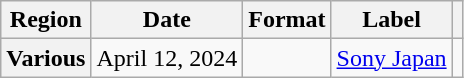<table class="wikitable plainrowheaders">
<tr>
<th scope="col">Region</th>
<th scope="col">Date</th>
<th scope="col">Format</th>
<th scope="col">Label</th>
<th scope="col"></th>
</tr>
<tr>
<th scope="row">Various</th>
<td>April 12, 2024</td>
<td></td>
<td><a href='#'>Sony Japan</a></td>
<td style="text-align:center"></td>
</tr>
</table>
